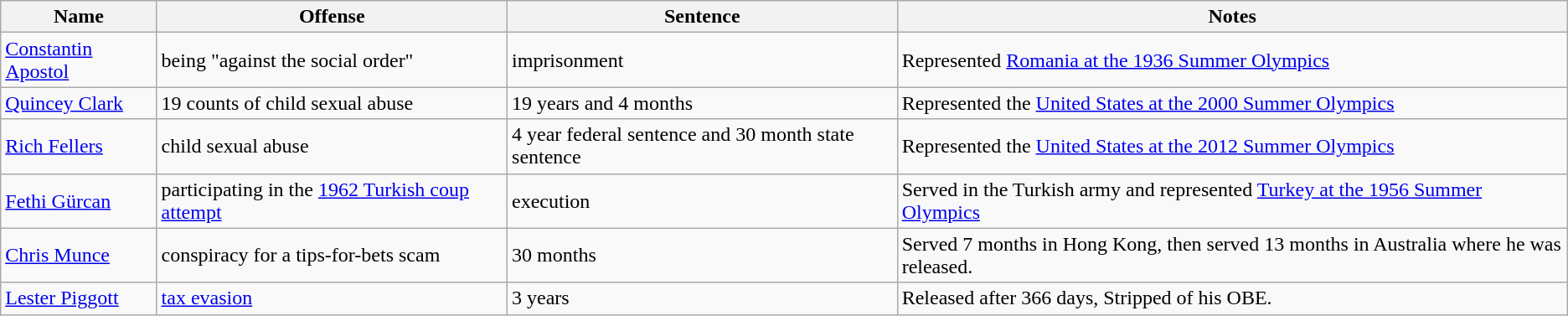<table class="wikitable">
<tr>
<th>Name</th>
<th>Offense</th>
<th>Sentence</th>
<th>Notes</th>
</tr>
<tr>
<td><a href='#'>Constantin Apostol</a></td>
<td>being "against the social order"</td>
<td>imprisonment</td>
<td>Represented <a href='#'>Romania at the 1936 Summer Olympics</a></td>
</tr>
<tr>
<td><a href='#'>Quincey Clark</a></td>
<td>19 counts of child sexual abuse</td>
<td>19 years and 4 months</td>
<td>Represented the <a href='#'>United States at the 2000 Summer Olympics</a></td>
</tr>
<tr>
<td><a href='#'>Rich Fellers</a></td>
<td>child sexual abuse</td>
<td>4 year federal sentence and 30 month state sentence</td>
<td>Represented the <a href='#'>United States at the 2012 Summer Olympics</a></td>
</tr>
<tr>
<td><a href='#'>Fethi Gürcan</a></td>
<td>participating in the <a href='#'>1962 Turkish coup attempt</a></td>
<td>execution</td>
<td>Served in the Turkish army and represented <a href='#'>Turkey at the 1956 Summer Olympics</a></td>
</tr>
<tr>
<td><a href='#'>Chris Munce</a></td>
<td>conspiracy for a tips-for-bets scam</td>
<td>30 months</td>
<td>Served 7 months in Hong Kong, then served 13 months in Australia where he was released.</td>
</tr>
<tr>
<td><a href='#'>Lester Piggott</a></td>
<td><a href='#'>tax evasion</a></td>
<td>3 years</td>
<td>Released after 366 days, Stripped of his OBE.</td>
</tr>
</table>
